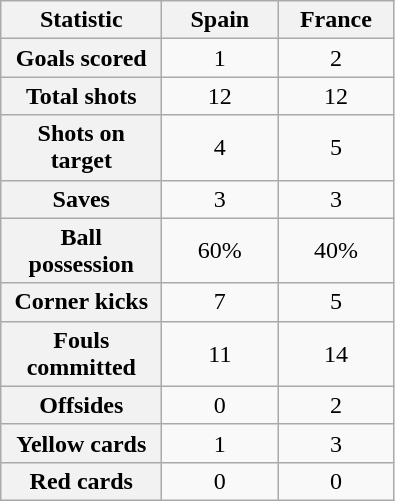<table class="wikitable plainrowheaders" style="text-align:center">
<tr>
<th scope="col" style="width:100px">Statistic</th>
<th scope="col" style="width:70px">Spain</th>
<th scope="col" style="width:70px">France</th>
</tr>
<tr>
<th scope=row>Goals scored</th>
<td>1</td>
<td>2</td>
</tr>
<tr>
<th scope=row>Total shots</th>
<td>12</td>
<td>12</td>
</tr>
<tr>
<th scope=row>Shots on target</th>
<td>4</td>
<td>5</td>
</tr>
<tr>
<th scope=row>Saves</th>
<td>3</td>
<td>3</td>
</tr>
<tr>
<th scope=row>Ball possession</th>
<td>60%</td>
<td>40%</td>
</tr>
<tr>
<th scope=row>Corner kicks</th>
<td>7</td>
<td>5</td>
</tr>
<tr>
<th scope=row>Fouls committed</th>
<td>11</td>
<td>14</td>
</tr>
<tr>
<th scope=row>Offsides</th>
<td>0</td>
<td>2</td>
</tr>
<tr>
<th scope=row>Yellow cards</th>
<td>1</td>
<td>3</td>
</tr>
<tr>
<th scope=row>Red cards</th>
<td>0</td>
<td>0</td>
</tr>
</table>
